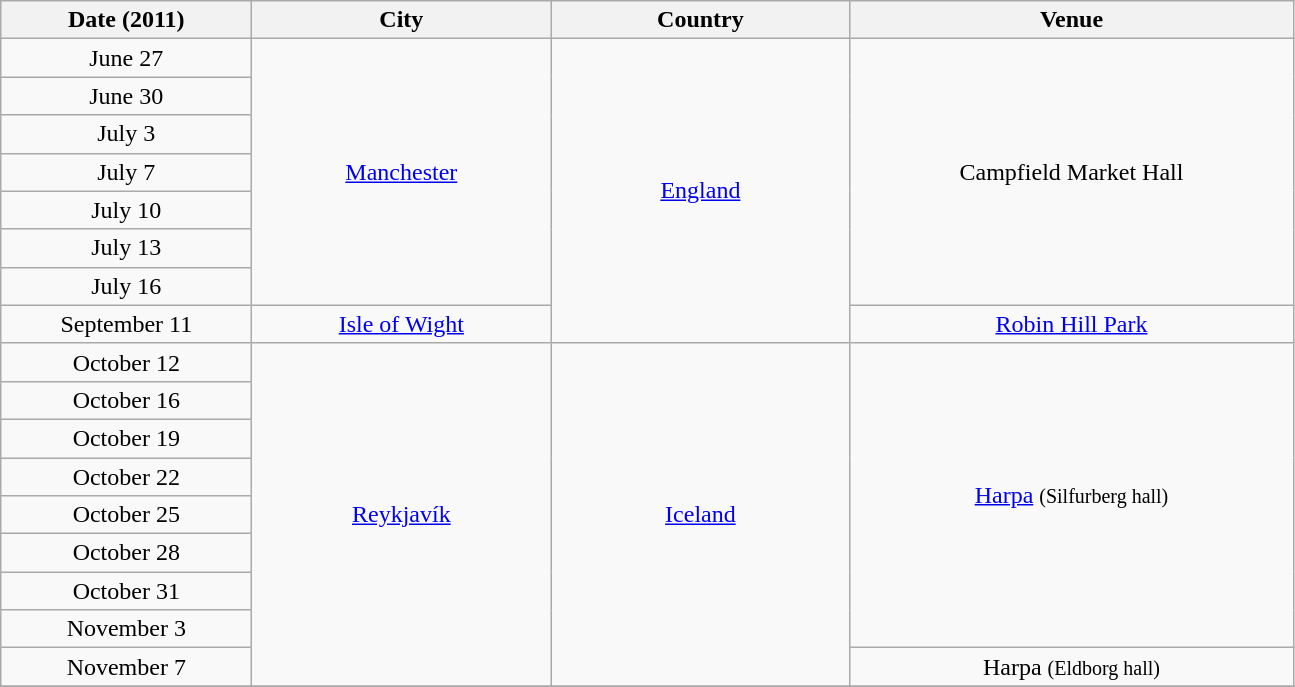<table class="wikitable plainrowheaders" style="text-align: center;">
<tr>
<th scope="col" style="width:10em;">Date (2011)</th>
<th scope="col" style="width:12em;">City</th>
<th scope="col" style="width:12em;">Country</th>
<th scope="col" style="width:18em;">Venue</th>
</tr>
<tr>
<td>June 27</td>
<td rowspan="7"><a href='#'>Manchester</a></td>
<td rowspan="8"><a href='#'>England</a></td>
<td rowspan="7">Campfield Market Hall</td>
</tr>
<tr>
<td>June 30</td>
</tr>
<tr>
<td>July 3</td>
</tr>
<tr>
<td>July 7</td>
</tr>
<tr>
<td>July 10</td>
</tr>
<tr>
<td>July 13</td>
</tr>
<tr>
<td>July 16</td>
</tr>
<tr>
<td>September 11</td>
<td><a href='#'>Isle of Wight</a></td>
<td><a href='#'>Robin Hill Park</a></td>
</tr>
<tr>
<td>October 12</td>
<td rowspan="9"><a href='#'>Reykjavík</a></td>
<td rowspan="9"><a href='#'>Iceland</a></td>
<td rowspan="8"><a href='#'>Harpa</a> <small>(Silfurberg hall)</small></td>
</tr>
<tr>
<td>October 16</td>
</tr>
<tr>
<td>October 19</td>
</tr>
<tr>
<td>October 22</td>
</tr>
<tr>
<td>October 25</td>
</tr>
<tr>
<td>October 28</td>
</tr>
<tr>
<td>October 31</td>
</tr>
<tr>
<td>November 3</td>
</tr>
<tr>
<td>November 7</td>
<td>Harpa <small>(Eldborg hall)</small></td>
</tr>
<tr>
</tr>
</table>
